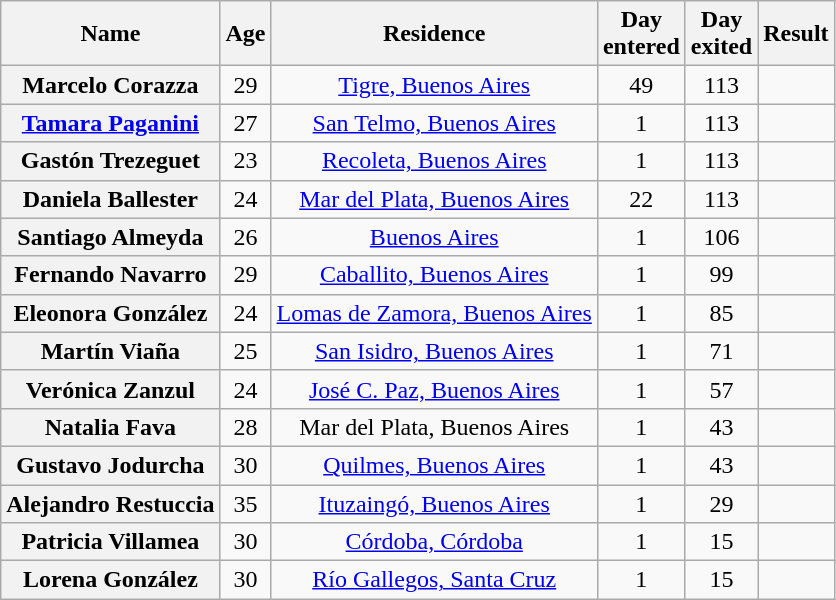<table class="wikitable sortable" style="text-align:center">
<tr>
<th scope="col">Name</th>
<th scope="col">Age</th>
<th scope="col">Residence</th>
<th scope="col" class="unsortable">Day<br>entered</th>
<th scope="col">Day<br>exited</th>
<th scope="col" class="unsortable">Result</th>
</tr>
<tr>
<th scope="row">Marcelo Corazza</th>
<td>29</td>
<td><a href='#'>Tigre, Buenos Aires</a></td>
<td>49</td>
<td>113</td>
<td></td>
</tr>
<tr>
<th scope="row"><a href='#'>Tamara Paganini</a></th>
<td>27</td>
<td><a href='#'>San Telmo, Buenos Aires</a></td>
<td>1</td>
<td>113</td>
<td></td>
</tr>
<tr>
<th scope="row">Gastón Trezeguet</th>
<td>23</td>
<td><a href='#'>Recoleta, Buenos Aires</a></td>
<td>1</td>
<td>113</td>
<td></td>
</tr>
<tr>
<th scope="row">Daniela Ballester</th>
<td>24</td>
<td><a href='#'>Mar del Plata, Buenos Aires</a></td>
<td>22</td>
<td>113</td>
<td></td>
</tr>
<tr>
<th scope="row">Santiago Almeyda</th>
<td>26</td>
<td><a href='#'>Buenos Aires</a></td>
<td>1</td>
<td>106</td>
<td></td>
</tr>
<tr>
<th scope="row">Fernando Navarro</th>
<td>29</td>
<td><a href='#'>Caballito, Buenos Aires</a></td>
<td>1</td>
<td>99</td>
<td></td>
</tr>
<tr>
<th scope="row">Eleonora González</th>
<td>24</td>
<td><a href='#'>Lomas de Zamora, Buenos Aires</a></td>
<td>1</td>
<td>85</td>
<td></td>
</tr>
<tr>
<th scope="row">Martín Viaña</th>
<td>25</td>
<td><a href='#'>San Isidro, Buenos Aires</a></td>
<td>1</td>
<td>71</td>
<td></td>
</tr>
<tr>
<th scope="row">Verónica Zanzul</th>
<td>24</td>
<td><a href='#'>José C. Paz, Buenos Aires</a></td>
<td>1</td>
<td>57</td>
<td></td>
</tr>
<tr>
<th scope="row">Natalia Fava</th>
<td>28</td>
<td>Mar del Plata, Buenos Aires</td>
<td>1</td>
<td>43</td>
<td></td>
</tr>
<tr>
<th scope="row">Gustavo Jodurcha</th>
<td>30</td>
<td><a href='#'>Quilmes, Buenos Aires</a></td>
<td>1</td>
<td>43</td>
<td></td>
</tr>
<tr>
<th scope="row">Alejandro Restuccia</th>
<td>35</td>
<td><a href='#'>Ituzaingó, Buenos Aires</a></td>
<td>1</td>
<td>29</td>
<td></td>
</tr>
<tr>
<th scope="row">Patricia Villamea</th>
<td>30</td>
<td><a href='#'>Córdoba, Córdoba</a></td>
<td>1</td>
<td>15</td>
<td></td>
</tr>
<tr>
<th scope="row">Lorena González</th>
<td>30</td>
<td><a href='#'>Río Gallegos, Santa Cruz</a></td>
<td>1</td>
<td>15</td>
<td></td>
</tr>
</table>
